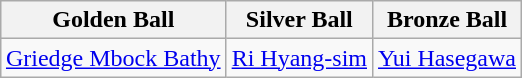<table class=wikitable style="text-align:center; margin:auto">
<tr>
<th>Golden Ball</th>
<th>Silver Ball</th>
<th>Bronze Ball</th>
</tr>
<tr>
<td> <a href='#'>Griedge Mbock Bathy</a></td>
<td> <a href='#'>Ri Hyang-sim</a></td>
<td> <a href='#'>Yui Hasegawa</a></td>
</tr>
</table>
